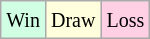<table class="wikitable">
<tr>
<td style="background:#d0ffe3;"><small>Win</small></td>
<td style="background:#ffd;"><small>Draw</small></td>
<td style="background:#ffd0e3;"><small>Loss</small></td>
</tr>
</table>
